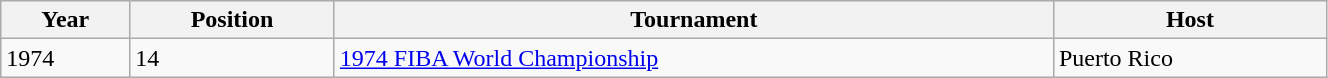<table class="wikitable" width=70%>
<tr>
<th>Year</th>
<th>Position</th>
<th>Tournament</th>
<th>Host</th>
</tr>
<tr valign="top" bgcolor=>
<td>1974</td>
<td>14</td>
<td><a href='#'>1974 FIBA World Championship</a></td>
<td>Puerto Rico</td>
</tr>
</table>
